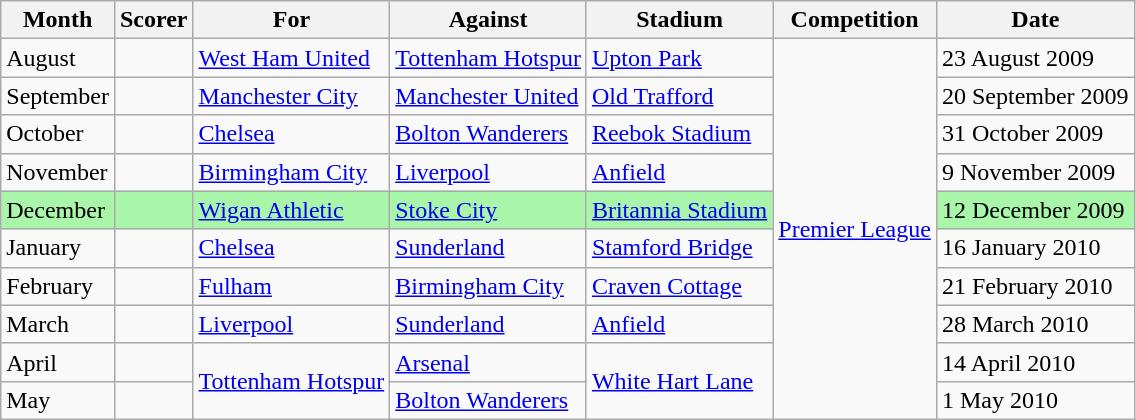<table class="wikitable">
<tr>
<th>Month</th>
<th>Scorer</th>
<th>For</th>
<th>Against</th>
<th>Stadium</th>
<th>Competition</th>
<th>Date</th>
</tr>
<tr>
<td>August</td>
<td> </td>
<td><a href='#'>West Ham United</a></td>
<td><a href='#'>Tottenham Hotspur</a></td>
<td><a href='#'>Upton Park</a></td>
<td rowspan=10><a href='#'>Premier League</a></td>
<td>23 August 2009</td>
</tr>
<tr>
<td>September</td>
<td> </td>
<td><a href='#'>Manchester City</a></td>
<td><a href='#'>Manchester United</a></td>
<td><a href='#'>Old Trafford</a></td>
<td>20 September 2009</td>
</tr>
<tr>
<td>October</td>
<td> </td>
<td><a href='#'>Chelsea</a></td>
<td><a href='#'>Bolton Wanderers</a></td>
<td><a href='#'>Reebok Stadium</a></td>
<td>31 October 2009</td>
</tr>
<tr>
<td>November</td>
<td> </td>
<td><a href='#'>Birmingham City</a></td>
<td><a href='#'>Liverpool</a></td>
<td><a href='#'>Anfield</a></td>
<td>9 November 2009</td>
</tr>
<tr>
<td bgcolor=#A9F5A9>December</td>
<td bgcolor=#A9F5A9> </td>
<td bgcolor=#A9F5A9><a href='#'>Wigan Athletic</a></td>
<td bgcolor=#A9F5A9><a href='#'>Stoke City</a></td>
<td bgcolor=#A9F5A9><a href='#'>Britannia Stadium</a></td>
<td bgcolor=#A9F5A9>12 December 2009</td>
</tr>
<tr>
<td>January</td>
<td> </td>
<td><a href='#'>Chelsea</a></td>
<td><a href='#'>Sunderland</a></td>
<td><a href='#'>Stamford Bridge</a></td>
<td>16 January 2010</td>
</tr>
<tr>
<td>February</td>
<td> </td>
<td><a href='#'>Fulham</a></td>
<td><a href='#'>Birmingham City</a></td>
<td><a href='#'>Craven Cottage</a></td>
<td>21 February 2010</td>
</tr>
<tr>
<td>March</td>
<td> </td>
<td><a href='#'>Liverpool</a></td>
<td><a href='#'>Sunderland</a></td>
<td><a href='#'>Anfield</a></td>
<td>28 March 2010</td>
</tr>
<tr>
<td>April</td>
<td> </td>
<td rowspan=2><a href='#'>Tottenham Hotspur</a></td>
<td><a href='#'>Arsenal</a></td>
<td rowspan=2><a href='#'>White Hart Lane</a></td>
<td>14 April 2010</td>
</tr>
<tr>
<td>May</td>
<td> </td>
<td><a href='#'>Bolton Wanderers</a></td>
<td>1 May 2010</td>
</tr>
</table>
